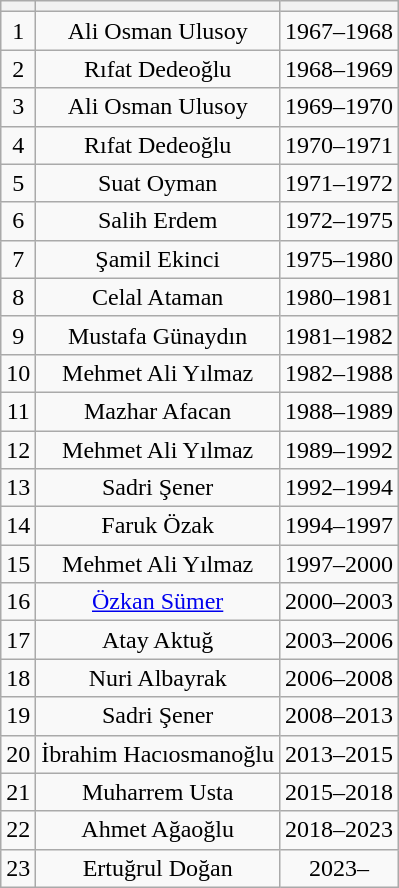<table class="wikitable plainrowheaders sortable" style="text-align:center">
<tr>
<th></th>
<th></th>
<th></th>
</tr>
<tr>
<td>1</td>
<td align="center">Ali Osman Ulusoy</td>
<td>1967–1968</td>
</tr>
<tr>
<td>2</td>
<td align="center">Rıfat Dedeoğlu</td>
<td>1968–1969</td>
</tr>
<tr>
<td>3</td>
<td align="center">Ali Osman Ulusoy</td>
<td>1969–1970</td>
</tr>
<tr>
<td>4</td>
<td align="center">Rıfat Dedeoğlu</td>
<td>1970–1971</td>
</tr>
<tr>
<td>5</td>
<td align="center">Suat Oyman</td>
<td>1971–1972</td>
</tr>
<tr>
<td>6</td>
<td align="center">Salih Erdem</td>
<td>1972–1975</td>
</tr>
<tr>
<td>7</td>
<td align="center">Şamil Ekinci</td>
<td>1975–1980</td>
</tr>
<tr>
<td>8</td>
<td align="center">Celal Ataman</td>
<td>1980–1981</td>
</tr>
<tr>
<td>9</td>
<td align="center">Mustafa Günaydın</td>
<td>1981–1982</td>
</tr>
<tr>
<td>10</td>
<td align="center">Mehmet Ali Yılmaz</td>
<td>1982–1988</td>
</tr>
<tr>
<td>11</td>
<td align="center">Mazhar Afacan</td>
<td>1988–1989</td>
</tr>
<tr>
<td>12</td>
<td align="center">Mehmet Ali Yılmaz</td>
<td>1989–1992</td>
</tr>
<tr>
<td>13</td>
<td align="center">Sadri Şener</td>
<td>1992–1994</td>
</tr>
<tr>
<td>14</td>
<td align="center">Faruk Özak</td>
<td>1994–1997</td>
</tr>
<tr>
<td>15</td>
<td align="center">Mehmet Ali Yılmaz</td>
<td>1997–2000</td>
</tr>
<tr>
<td>16</td>
<td align="center"><a href='#'>Özkan Sümer</a></td>
<td>2000–2003</td>
</tr>
<tr>
<td>17</td>
<td align="center">Atay Aktuğ</td>
<td>2003–2006</td>
</tr>
<tr>
<td>18</td>
<td align="center">Nuri Albayrak</td>
<td>2006–2008</td>
</tr>
<tr>
<td>19</td>
<td align="center">Sadri Şener</td>
<td>2008–2013</td>
</tr>
<tr>
<td>20</td>
<td align="center">İbrahim Hacıosmanoğlu</td>
<td>2013–2015</td>
</tr>
<tr>
<td>21</td>
<td align="center">Muharrem Usta</td>
<td>2015–2018</td>
</tr>
<tr>
<td>22</td>
<td align="center">Ahmet Ağaoğlu</td>
<td>2018–2023</td>
</tr>
<tr>
<td>23</td>
<td align="center">Ertuğrul Doğan</td>
<td>2023–</td>
</tr>
</table>
